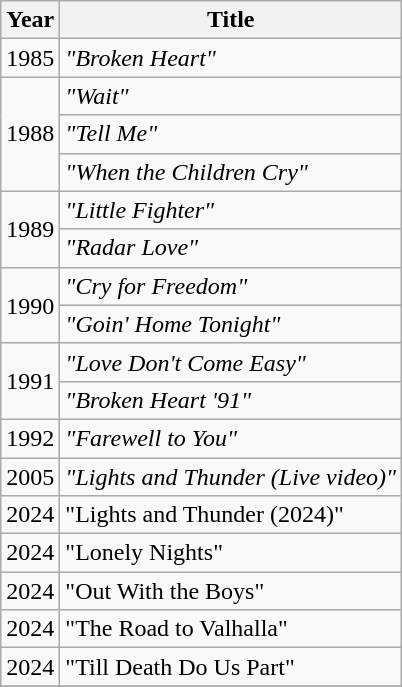<table class="wikitable">
<tr>
<th>Year</th>
<th>Title</th>
</tr>
<tr>
<td>1985</td>
<td><em>"Broken Heart"</em></td>
</tr>
<tr>
<td rowspan="3">1988</td>
<td><em>"Wait"</em></td>
</tr>
<tr>
<td><em>"Tell Me"</em></td>
</tr>
<tr>
<td><em>"When the Children Cry"</em></td>
</tr>
<tr>
<td rowspan="2">1989</td>
<td><em>"Little Fighter"</em></td>
</tr>
<tr>
<td><em>"Radar Love"</em></td>
</tr>
<tr>
<td rowspan="2">1990</td>
<td><em>"Cry for Freedom"</em></td>
</tr>
<tr>
<td><em>"Goin' Home Tonight"</em></td>
</tr>
<tr>
<td rowspan="2">1991</td>
<td><em>"Love Don't Come Easy"</em></td>
</tr>
<tr>
<td><em>"Broken Heart '91"</em></td>
</tr>
<tr>
<td>1992</td>
<td><em>"Farewell to You"</em></td>
</tr>
<tr>
<td>2005</td>
<td><em>"Lights and Thunder (Live video)"</em></td>
</tr>
<tr>
<td>2024</td>
<td>"Lights and Thunder (2024)"</td>
</tr>
<tr>
<td>2024</td>
<td>"Lonely Nights"</td>
</tr>
<tr>
<td>2024</td>
<td>"Out With the Boys"</td>
</tr>
<tr>
<td>2024</td>
<td>"The Road to Valhalla"</td>
</tr>
<tr>
<td>2024</td>
<td>"Till Death Do Us Part"</td>
</tr>
<tr>
</tr>
</table>
